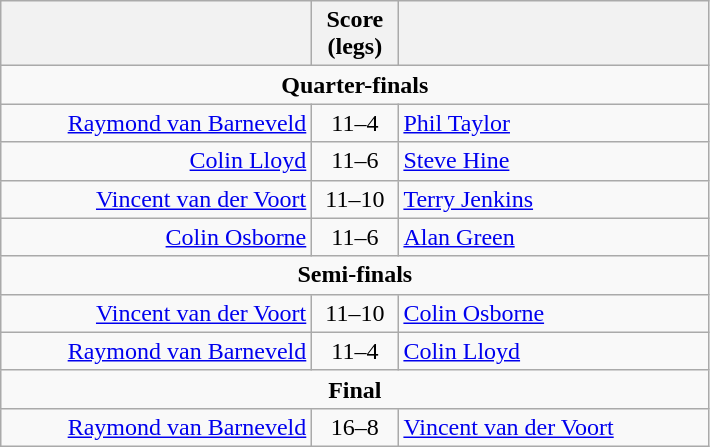<table class=wikitable style="text-align:center">
<tr>
<th width=200></th>
<th width=50>Score (legs)</th>
<th width=200></th>
</tr>
<tr align=center>
<td colspan="3"><strong>Quarter-finals</strong></td>
</tr>
<tr align=left>
<td align=right><a href='#'>Raymond van Barneveld</a> </td>
<td align=center>11–4</td>
<td> <a href='#'>Phil Taylor</a></td>
</tr>
<tr align=left>
<td align=right><a href='#'>Colin Lloyd</a> </td>
<td align=center>11–6</td>
<td> <a href='#'>Steve Hine</a></td>
</tr>
<tr align=left>
<td align=right><a href='#'>Vincent van der Voort</a> </td>
<td align=center>11–10</td>
<td> <a href='#'>Terry Jenkins</a></td>
</tr>
<tr align=left>
<td align=right><a href='#'>Colin Osborne</a> </td>
<td align=center>11–6</td>
<td> <a href='#'>Alan Green</a></td>
</tr>
<tr align=center>
<td colspan="3"><strong>Semi-finals</strong></td>
</tr>
<tr align=left>
<td align=right><a href='#'>Vincent van der Voort</a> </td>
<td align=center>11–10</td>
<td> <a href='#'>Colin Osborne</a></td>
</tr>
<tr align=left>
<td align=right><a href='#'>Raymond van Barneveld</a> </td>
<td align=center>11–4</td>
<td> <a href='#'>Colin Lloyd</a></td>
</tr>
<tr align=center>
<td colspan="3"><strong>Final</strong></td>
</tr>
<tr align=left>
<td align=right><a href='#'>Raymond van Barneveld</a> </td>
<td align=center>16–8</td>
<td> <a href='#'>Vincent van der Voort</a></td>
</tr>
</table>
